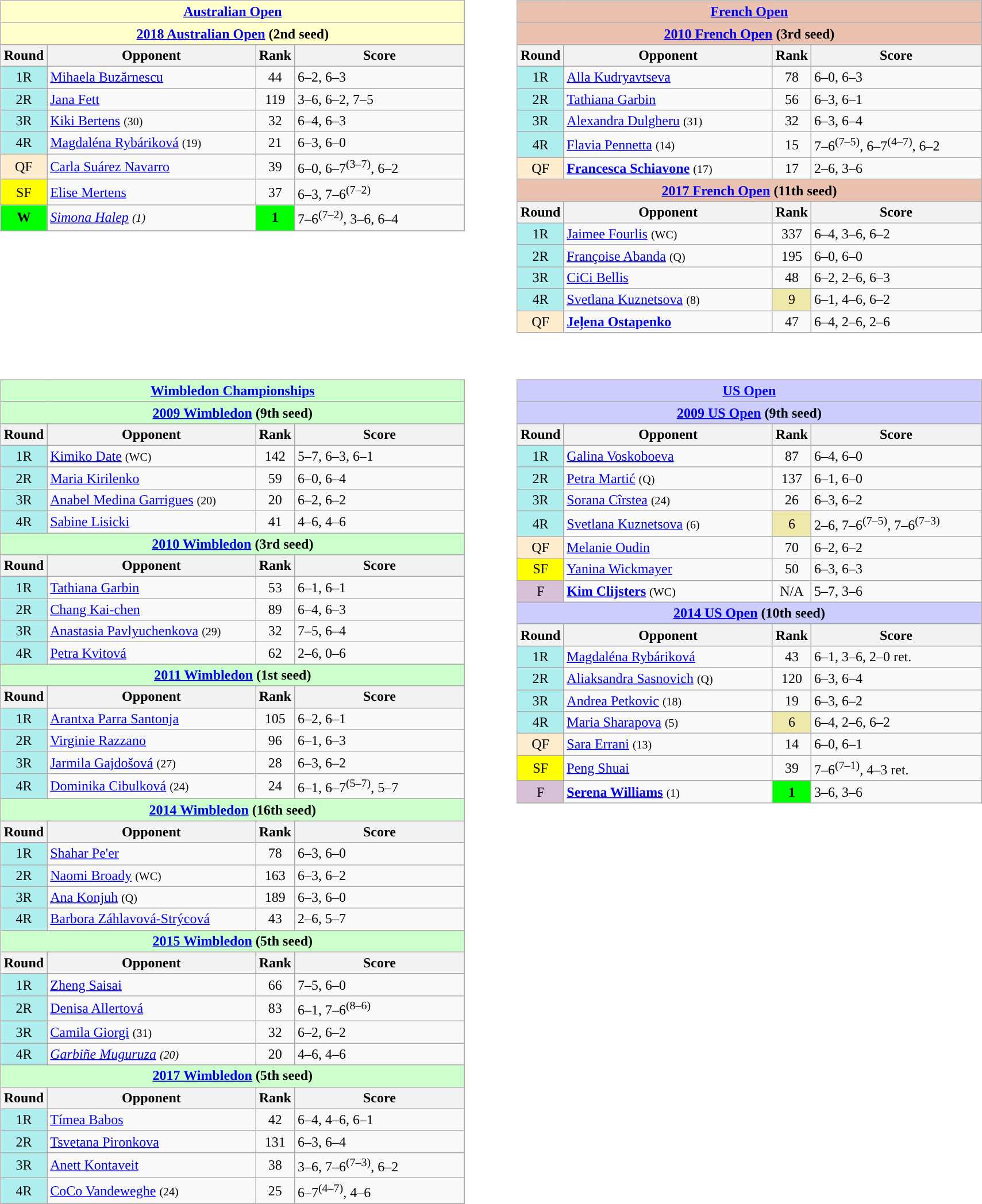<table width=95%>
<tr valign=top>
<td><br><table class=wikitable  style=float:left>
<tr>
<th colspan=4 style="background:#ffc;"><a href='#'>Australian Open</a></th>
</tr>
<tr>
<th colspan=4 style="background:#ffc;"><a href='#'>2018 Australian Open</a> (2nd seed)</th>
</tr>
<tr>
<th width=40>Round</th>
<th width=235>Opponent</th>
<th width=20>Rank</th>
<th width=190>Score</th>
</tr>
<tr>
<td style="text-align:center; background:#afeeee;">1R</td>
<td> <a href='#'>Mihaela Buzărnescu</a></td>
<td style="text-align:center">44</td>
<td>6–2, 6–3</td>
</tr>
<tr>
<td style="text-align:center; background:#afeeee;">2R</td>
<td> <a href='#'>Jana Fett</a></td>
<td style="text-align:center">119</td>
<td>3–6, 6–2, 7–5</td>
</tr>
<tr>
<td style="text-align:center; background:#afeeee;">3R</td>
<td> <a href='#'>Kiki Bertens</a> <small>(30)</small></td>
<td style="text-align:center">32</td>
<td>6–4, 6–3</td>
</tr>
<tr>
<td style="text-align:center; background:#afeeee;">4R</td>
<td> <a href='#'>Magdaléna Rybáriková</a> <small>(19)</small></td>
<td style="text-align:center">21</td>
<td>6–3, 6–0</td>
</tr>
<tr>
<td style="text-align:center; background:#ffebcd;">QF</td>
<td> <a href='#'>Carla Suárez Navarro</a></td>
<td style="text-align:center">39</td>
<td>6–0, 6–7<sup>(3–7)</sup>, 6–2</td>
</tr>
<tr>
<td style="text-align:center; background:yellow;">SF</td>
<td> <a href='#'>Elise Mertens</a></td>
<td style="text-align:center">37</td>
<td>6–3, 7–6<sup>(7–2)</sup></td>
</tr>
<tr>
<td style="text-align:center; background:lime;"><strong>W</strong></td>
<td><em> <a href='#'>Simona Halep</a> <small>(1)</small></em></td>
<td style="text-align:center; background:lime;"><strong>1</strong></td>
<td>7–6<sup>(7–2)</sup>, 3–6, 6–4</td>
</tr>
</table>
</td>
<td><br><table class=wikitable  style=float:left>
<tr>
<th colspan=4 style="background:#ebc2af;"><a href='#'>French Open</a></th>
</tr>
<tr>
<th colspan=4 style="background:#ebc2af;"><a href='#'>2010 French Open</a> (3rd seed)</th>
</tr>
<tr>
<th width=40>Round</th>
<th width=235>Opponent</th>
<th width=20>Rank</th>
<th width=190>Score</th>
</tr>
<tr>
<td style="text-align:center; background:#afeeee;">1R</td>
<td> <a href='#'>Alla Kudryavtseva</a></td>
<td style="text-align:center">78</td>
<td>6–0, 6–3</td>
</tr>
<tr>
<td style="text-align:center; background:#afeeee;">2R</td>
<td> <a href='#'>Tathiana Garbin</a></td>
<td style="text-align:center">56</td>
<td>6–3, 6–1</td>
</tr>
<tr>
<td style="text-align:center; background:#afeeee;">3R</td>
<td> <a href='#'>Alexandra Dulgheru</a> <small>(31)</small></td>
<td style="text-align:center">32</td>
<td>6–3, 6–4</td>
</tr>
<tr>
<td style="text-align:center; background:#afeeee;">4R</td>
<td> <a href='#'>Flavia Pennetta</a> <small>(14)</small></td>
<td style="text-align:center">15</td>
<td>7–6<sup>(7–5)</sup>, 6–7<sup>(4–7)</sup>, 6–2</td>
</tr>
<tr>
<td style="text-align:center; background:#ffebcd;">QF</td>
<td> <strong><a href='#'>Francesca Schiavone</a></strong> <small>(17)</small></td>
<td style="text-align:center">17</td>
<td>2–6, 3–6</td>
</tr>
<tr>
<th colspan=4 style="background:#ebc2af;"><a href='#'>2017 French Open</a> (11th seed)</th>
</tr>
<tr>
<th width=40>Round</th>
<th width=235>Opponent</th>
<th width=20>Rank</th>
<th width=190>Score</th>
</tr>
<tr>
<td style="text-align:center; background:#afeeee;">1R</td>
<td> <a href='#'>Jaimee Fourlis</a> <small>(WC)</small></td>
<td style="text-align:center">337</td>
<td>6–4, 3–6, 6–2</td>
</tr>
<tr>
<td style="text-align:center; background:#afeeee;">2R</td>
<td> <a href='#'>Françoise Abanda</a> <small>(Q)</small></td>
<td style="text-align:center">195</td>
<td>6–0, 6–0</td>
</tr>
<tr>
<td style="text-align:center; background:#afeeee;">3R</td>
<td> <a href='#'>CiCi Bellis</a></td>
<td style="text-align:center">48</td>
<td>6–2, 2–6, 6–3</td>
</tr>
<tr>
<td style="text-align:center; background:#afeeee;">4R</td>
<td> <a href='#'>Svetlana Kuznetsova</a> <small>(8)</small></td>
<td style="text-align:center; background:#EEE8AA;">9</td>
<td>6–1, 4–6, 6–2</td>
</tr>
<tr>
<td style="text-align:center; background:#ffebcd;">QF</td>
<td> <strong><a href='#'>Jeļena Ostapenko</a></strong></td>
<td style="text-align:center">47</td>
<td>6–4, 2–6, 2–6</td>
</tr>
</table>
</td>
</tr>
<tr valign=top>
<td><br><table class=wikitable style=float:left>
<tr>
<th colspan=4 style="background:#cfc;"><a href='#'>Wimbledon Championships</a></th>
</tr>
<tr>
<th colspan=4 style="background:#cfc;"><a href='#'>2009 Wimbledon</a> (9th seed)</th>
</tr>
<tr>
<th width=40>Round</th>
<th width=235>Opponent</th>
<th width=20>Rank</th>
<th width=190>Score</th>
</tr>
<tr>
<td style="text-align:center; background:#afeeee;">1R</td>
<td> <a href='#'>Kimiko Date</a> <small>(WC)</small></td>
<td style="text-align:center">142</td>
<td>5–7, 6–3, 6–1</td>
</tr>
<tr>
<td style="text-align:center; background:#afeeee;">2R</td>
<td> <a href='#'>Maria Kirilenko</a></td>
<td style="text-align:center">59</td>
<td>6–0, 6–4</td>
</tr>
<tr>
<td style="text-align:center; background:#afeeee;">3R</td>
<td> <a href='#'>Anabel Medina Garrigues</a> <small>(20)</small></td>
<td style="text-align:center">20</td>
<td>6–2, 6–2</td>
</tr>
<tr>
<td style="text-align:center; background:#afeeee;">4R</td>
<td> <a href='#'>Sabine Lisicki</a></td>
<td style="text-align:center">41</td>
<td>4–6, 4–6</td>
</tr>
<tr>
<th colspan=4 style="background:#cfc;"><a href='#'>2010 Wimbledon</a> (3rd seed)</th>
</tr>
<tr>
<th width=40>Round</th>
<th width=235>Opponent</th>
<th width=20>Rank</th>
<th width=190>Score</th>
</tr>
<tr>
<td style="text-align:center; background:#afeeee;">1R</td>
<td> <a href='#'>Tathiana Garbin</a></td>
<td style="text-align:center">53</td>
<td>6–1, 6–1</td>
</tr>
<tr>
<td style="text-align:center; background:#afeeee;">2R</td>
<td> <a href='#'>Chang Kai-chen</a></td>
<td style="text-align:center">89</td>
<td>6–4, 6–3</td>
</tr>
<tr>
<td style="text-align:center; background:#afeeee;">3R</td>
<td> <a href='#'>Anastasia Pavlyuchenkova</a> <small>(29)</small></td>
<td style="text-align:center">32</td>
<td>7–5, 6–4</td>
</tr>
<tr>
<td style="text-align:center; background:#afeeee;">4R</td>
<td> <a href='#'>Petra Kvitová</a></td>
<td style="text-align:center">62</td>
<td>2–6, 0–6</td>
</tr>
<tr>
<th colspan=4 style="background:#cfc;"><a href='#'>2011 Wimbledon</a> (1st seed)</th>
</tr>
<tr>
<th width=40>Round</th>
<th width=235>Opponent</th>
<th width=20>Rank</th>
<th width=190>Score</th>
</tr>
<tr>
<td style="text-align:center; background:#afeeee;">1R</td>
<td> <a href='#'>Arantxa Parra Santonja</a></td>
<td style="text-align:center">105</td>
<td>6–2, 6–1</td>
</tr>
<tr>
<td style="text-align:center; background:#afeeee;">2R</td>
<td> <a href='#'>Virginie Razzano</a></td>
<td style="text-align:center">96</td>
<td>6–1, 6–3</td>
</tr>
<tr>
<td style="text-align:center; background:#afeeee;">3R</td>
<td> <a href='#'>Jarmila Gajdošová</a> <small>(27)</small></td>
<td style="text-align:center">28</td>
<td>6–3, 6–2</td>
</tr>
<tr>
<td style="text-align:center; background:#afeeee;">4R</td>
<td> <a href='#'>Dominika Cibulková</a> <small>(24)</small></td>
<td style="text-align:center">24</td>
<td>6–1, 6–7<sup>(5–7)</sup>, 5–7</td>
</tr>
<tr>
<th colspan=4 style="background:#cfc;"><a href='#'>2014 Wimbledon</a> (16th seed)</th>
</tr>
<tr>
<th width=40>Round</th>
<th width=235>Opponent</th>
<th width=20>Rank</th>
<th width=190>Score</th>
</tr>
<tr>
<td style="text-align:center; background:#afeeee;">1R</td>
<td> <a href='#'>Shahar Pe'er</a></td>
<td style="text-align:center">78</td>
<td>6–3, 6–0</td>
</tr>
<tr>
<td style="text-align:center; background:#afeeee;">2R</td>
<td> <a href='#'>Naomi Broady</a> <small>(WC)</small></td>
<td style="text-align:center">163</td>
<td>6–3, 6–2</td>
</tr>
<tr>
<td style="text-align:center; background:#afeeee;">3R</td>
<td> <a href='#'>Ana Konjuh</a> <small>(Q)</small></td>
<td style="text-align:center">189</td>
<td>6–3, 6–0</td>
</tr>
<tr>
<td style="text-align:center; background:#afeeee;">4R</td>
<td> <a href='#'>Barbora Záhlavová-Strýcová</a></td>
<td style="text-align:center">43</td>
<td>2–6, 5–7</td>
</tr>
<tr>
<th colspan=4 style="background:#cfc;"><a href='#'>2015 Wimbledon</a> (5th seed)</th>
</tr>
<tr>
<th width=40>Round</th>
<th width=235>Opponent</th>
<th width=20>Rank</th>
<th width=190>Score</th>
</tr>
<tr>
<td style="text-align:center; background:#afeeee;">1R</td>
<td> <a href='#'>Zheng Saisai</a></td>
<td style="text-align:center">66</td>
<td>7–5, 6–0</td>
</tr>
<tr>
<td style="text-align:center; background:#afeeee;">2R</td>
<td> <a href='#'>Denisa Allertová</a></td>
<td style="text-align:center">83</td>
<td>6–1, 7–6<sup>(8–6)</sup></td>
</tr>
<tr>
<td style="text-align:center; background:#afeeee;">3R</td>
<td> <a href='#'>Camila Giorgi</a> <small>(31)</small></td>
<td style="text-align:center">32</td>
<td>6–2, 6–2</td>
</tr>
<tr>
<td style="text-align:center; background:#afeeee;">4R</td>
<td><em> <a href='#'>Garbiñe Muguruza</a> <small>(20)</small></em></td>
<td style="text-align:center">20</td>
<td>4–6, 4–6</td>
</tr>
<tr>
<th colspan=4 style="background:#cfc;"><a href='#'>2017 Wimbledon</a> (5th seed)</th>
</tr>
<tr>
<th width=40>Round</th>
<th width=235>Opponent</th>
<th width=20>Rank</th>
<th width=190>Score</th>
</tr>
<tr>
<td style="text-align:center; background:#afeeee;">1R</td>
<td> <a href='#'>Tímea Babos</a></td>
<td style="text-align:center">42</td>
<td>6–4, 4–6, 6–1</td>
</tr>
<tr>
<td style="text-align:center; background:#afeeee;">2R</td>
<td> <a href='#'>Tsvetana Pironkova</a></td>
<td style="text-align:center">131</td>
<td>6–3, 6–4</td>
</tr>
<tr>
<td style="text-align:center; background:#afeeee;">3R</td>
<td> <a href='#'>Anett Kontaveit</a></td>
<td style="text-align:center">38</td>
<td>3–6, 7–6<sup>(7–3)</sup>, 6–2</td>
</tr>
<tr>
<td style="text-align:center; background:#afeeee;">4R</td>
<td> <a href='#'>CoCo Vandeweghe</a> <small>(24)</small></td>
<td style="text-align:center">25</td>
<td>6–7<sup>(4–7)</sup>, 4–6</td>
</tr>
</table>
</td>
<td><br><table class=wikitable style=float:left>
<tr>
<th colspan=4 style="background:#ccf;"><a href='#'>US Open</a></th>
</tr>
<tr>
<th colspan=4 style="background:#ccf;"><a href='#'>2009 US Open</a> (9th seed)</th>
</tr>
<tr>
<th width=40>Round</th>
<th width=235>Opponent</th>
<th width=20>Rank</th>
<th width=190>Score</th>
</tr>
<tr>
<td style="text-align:center; background:#afeeee;">1R</td>
<td> <a href='#'>Galina Voskoboeva</a></td>
<td style="text-align:center">87</td>
<td>6–4, 6–0</td>
</tr>
<tr>
<td style="text-align:center; background:#afeeee;">2R</td>
<td> <a href='#'>Petra Martić</a> <small>(Q)</small></td>
<td style="text-align:center">137</td>
<td>6–1, 6–0</td>
</tr>
<tr>
<td style="text-align:center; background:#afeeee;">3R</td>
<td> <a href='#'>Sorana Cîrstea</a> <small>(24)</small></td>
<td style="text-align:center">26</td>
<td>6–3, 6–2</td>
</tr>
<tr>
<td style="text-align:center; background:#afeeee;">4R</td>
<td> <a href='#'>Svetlana Kuznetsova</a> <small>(6)</small></td>
<td style="text-align:center; background:#EEE8AA;">6</td>
<td>2–6, 7–6<sup>(7–5)</sup>, 7–6<sup>(7–3)</sup></td>
</tr>
<tr>
<td style="text-align:center; background:#ffebcd;">QF</td>
<td> <a href='#'>Melanie Oudin</a></td>
<td style="text-align:center">70</td>
<td>6–2, 6–2</td>
</tr>
<tr>
<td style="text-align:center; background:yellow;">SF</td>
<td> <a href='#'>Yanina Wickmayer</a></td>
<td style="text-align:center">50</td>
<td>6–3, 6–3</td>
</tr>
<tr>
<td style="text-align:center; background:thistle;">F</td>
<td> <strong><a href='#'>Kim Clijsters</a></strong> <small>(WC)</small></td>
<td style="text-align:center">N/A</td>
<td>5–7, 3–6</td>
</tr>
<tr>
<th colspan=4 style="background:#ccf;"><a href='#'>2014 US Open</a> (10th seed)</th>
</tr>
<tr>
<th width=40>Round</th>
<th width=235>Opponent</th>
<th width=20>Rank</th>
<th width=190>Score</th>
</tr>
<tr>
<td style="text-align:center; background:#afeeee;">1R</td>
<td> <a href='#'>Magdaléna Rybáriková</a></td>
<td style="text-align:center">43</td>
<td>6–1, 3–6, 2–0 ret.</td>
</tr>
<tr>
<td style="text-align:center; background:#afeeee;">2R</td>
<td> <a href='#'>Aliaksandra Sasnovich</a> <small>(Q)</small></td>
<td style="text-align:center">120</td>
<td>6–3, 6–4</td>
</tr>
<tr>
<td style="text-align:center; background:#afeeee;">3R</td>
<td> <a href='#'>Andrea Petkovic</a> <small>(18)</small></td>
<td style="text-align:center">19</td>
<td>6–3, 6–2</td>
</tr>
<tr>
<td style="text-align:center; background:#afeeee;">4R</td>
<td> <a href='#'>Maria Sharapova</a> <small>(5)</small></td>
<td style="text-align:center; background:#EEE8AA;">6</td>
<td>6–4, 2–6, 6–2</td>
</tr>
<tr>
<td style="text-align:center; background:#ffebcd;">QF</td>
<td> <a href='#'>Sara Errani</a> <small>(13)</small></td>
<td style="text-align:center">14</td>
<td>6–0, 6–1</td>
</tr>
<tr>
<td style="text-align:center; background:yellow;">SF</td>
<td> <a href='#'>Peng Shuai</a></td>
<td style="text-align:center">39</td>
<td>7–6<sup>(7–1)</sup>, 4–3 ret.</td>
</tr>
<tr>
<td style="text-align:center; background:thistle;">F</td>
<td> <strong><a href='#'>Serena Williams</a></strong> <small>(1)</small></td>
<td style="text-align:center; background:lime;"><strong>1</strong></td>
<td>3–6, 3–6</td>
</tr>
</table>
</td>
</tr>
</table>
